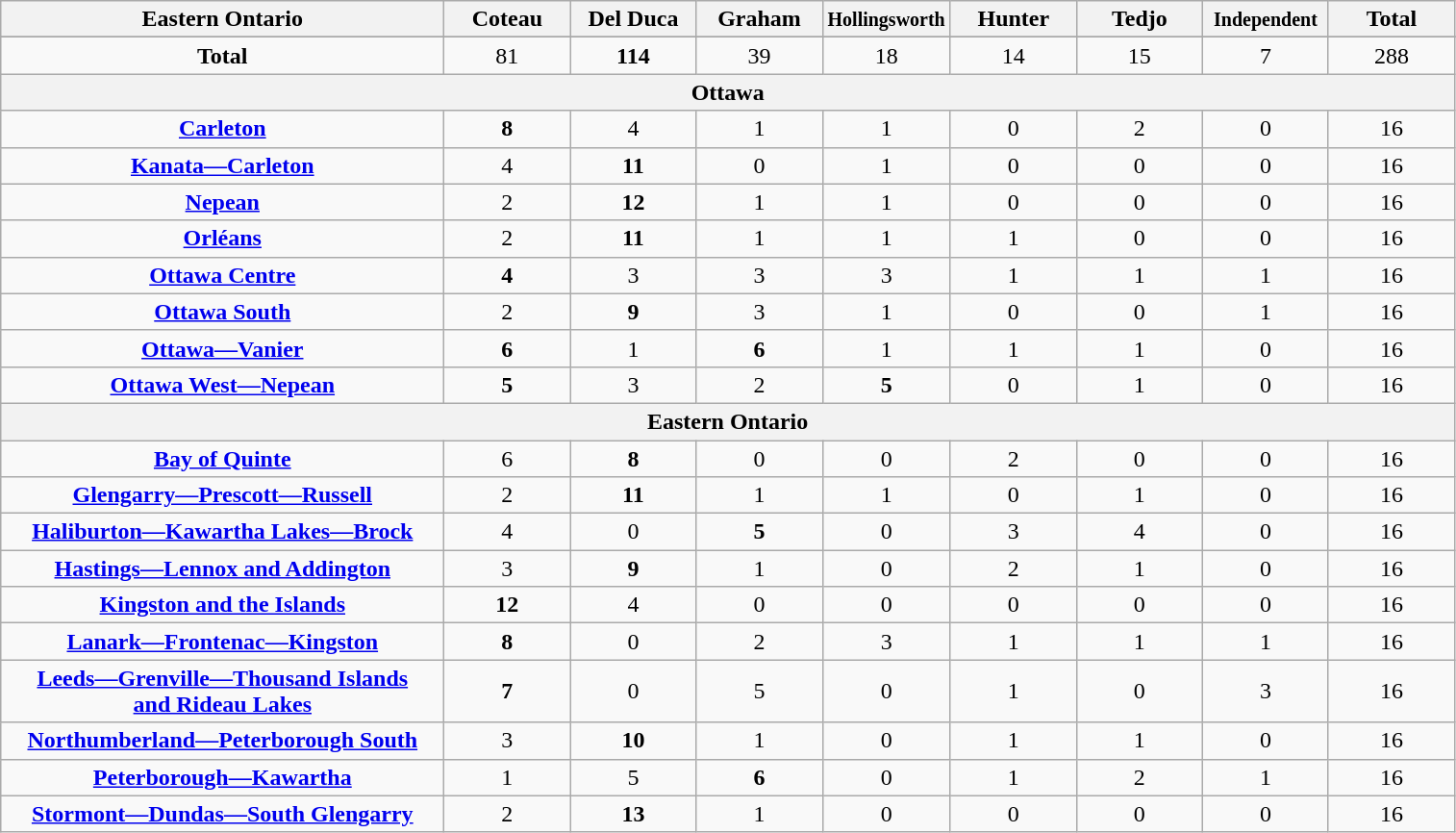<table class="wikitable mw-collapsible mw-collapsed">
<tr>
<th style="width:300px;">Eastern Ontario</th>
<th style="width:80px;">Coteau</th>
<th style="width:80px;">Del Duca</th>
<th style="width:80px;">Graham</th>
<th style="width:80px;"><small>Hollingsworth</small></th>
<th style="width:80px;">Hunter</th>
<th style="width:80px;">Tedjo</th>
<th style="width:80px;"><small>Independent</small></th>
<th style="width:80px;">Total</th>
</tr>
<tr>
</tr>
<tr style="text-align:center;">
<td><strong>Total</strong></td>
<td>81</td>
<td><strong>114</strong></td>
<td>39</td>
<td>18</td>
<td>14</td>
<td>15</td>
<td>7</td>
<td>288</td>
</tr>
<tr>
<th colspan = "9">Ottawa</th>
</tr>
<tr style="text-align:center;">
<td><strong><a href='#'>Carleton</a></strong></td>
<td><strong>8</strong></td>
<td>4</td>
<td>1</td>
<td>1</td>
<td>0</td>
<td>2</td>
<td>0</td>
<td>16</td>
</tr>
<tr style="text-align:center;">
<td><strong><a href='#'>Kanata—Carleton</a></strong></td>
<td>4</td>
<td><strong>11</strong></td>
<td>0</td>
<td>1</td>
<td>0</td>
<td>0</td>
<td>0</td>
<td>16</td>
</tr>
<tr style="text-align:center;">
<td><strong><a href='#'>Nepean</a></strong></td>
<td>2</td>
<td><strong>12</strong></td>
<td>1</td>
<td>1</td>
<td>0</td>
<td>0</td>
<td>0</td>
<td>16</td>
</tr>
<tr style="text-align:center;">
<td><strong><a href='#'>Orléans</a></strong></td>
<td>2</td>
<td><strong>11</strong></td>
<td>1</td>
<td>1</td>
<td>1</td>
<td>0</td>
<td>0</td>
<td>16</td>
</tr>
<tr style="text-align:center;">
<td><strong><a href='#'>Ottawa Centre</a></strong></td>
<td><strong>4</strong></td>
<td>3</td>
<td>3</td>
<td>3</td>
<td>1</td>
<td>1</td>
<td>1</td>
<td>16</td>
</tr>
<tr style="text-align:center;">
<td><strong><a href='#'>Ottawa South</a></strong></td>
<td>2</td>
<td><strong>9</strong></td>
<td>3</td>
<td>1</td>
<td>0</td>
<td>0</td>
<td>1</td>
<td>16</td>
</tr>
<tr style="text-align:center;">
<td><strong><a href='#'>Ottawa—Vanier</a></strong></td>
<td><strong>6</strong></td>
<td>1</td>
<td><strong>6</strong></td>
<td>1</td>
<td>1</td>
<td>1</td>
<td>0</td>
<td>16</td>
</tr>
<tr style="text-align:center;">
<td><strong><a href='#'>Ottawa West—Nepean</a></strong></td>
<td><strong>5</strong></td>
<td>3</td>
<td>2</td>
<td><strong>5</strong></td>
<td>0</td>
<td>1</td>
<td>0</td>
<td>16</td>
</tr>
<tr>
<th colspan = "9">Eastern Ontario</th>
</tr>
<tr style="text-align:center;">
<td><strong><a href='#'>Bay of Quinte</a></strong></td>
<td>6</td>
<td><strong>8</strong></td>
<td>0</td>
<td>0</td>
<td>2</td>
<td>0</td>
<td>0</td>
<td>16</td>
</tr>
<tr style="text-align:center;">
<td><strong><a href='#'>Glengarry—Prescott—Russell</a></strong></td>
<td>2</td>
<td><strong>11</strong></td>
<td>1</td>
<td>1</td>
<td>0</td>
<td>1</td>
<td>0</td>
<td>16</td>
</tr>
<tr style="text-align:center;">
<td><strong><a href='#'>Haliburton—Kawartha Lakes—Brock</a></strong></td>
<td>4</td>
<td>0</td>
<td><strong>5</strong></td>
<td>0</td>
<td>3</td>
<td>4</td>
<td>0</td>
<td>16</td>
</tr>
<tr style="text-align:center;">
<td><strong><a href='#'>Hastings—Lennox and Addington</a></strong></td>
<td>3</td>
<td><strong>9</strong></td>
<td>1</td>
<td>0</td>
<td>2</td>
<td>1</td>
<td>0</td>
<td>16</td>
</tr>
<tr style="text-align:center;">
<td><strong><a href='#'>Kingston and the Islands</a></strong></td>
<td><strong>12</strong></td>
<td>4</td>
<td>0</td>
<td>0</td>
<td>0</td>
<td>0</td>
<td>0</td>
<td>16</td>
</tr>
<tr style="text-align:center;">
<td><strong><a href='#'>Lanark—Frontenac—Kingston</a></strong></td>
<td><strong>8</strong></td>
<td>0</td>
<td>2</td>
<td>3</td>
<td>1</td>
<td>1</td>
<td>1</td>
<td>16</td>
</tr>
<tr style="text-align:center;">
<td><strong><a href='#'>Leeds—Grenville—Thousand Islands<br> and Rideau Lakes</a></strong></td>
<td><strong>7</strong></td>
<td>0</td>
<td>5</td>
<td>0</td>
<td>1</td>
<td>0</td>
<td>3</td>
<td>16</td>
</tr>
<tr style="text-align:center;">
<td><strong><a href='#'>Northumberland—Peterborough South</a></strong></td>
<td>3</td>
<td><strong>10</strong></td>
<td>1</td>
<td>0</td>
<td>1</td>
<td>1</td>
<td>0</td>
<td>16</td>
</tr>
<tr style="text-align:center;">
<td><strong><a href='#'>Peterborough—Kawartha</a></strong></td>
<td>1</td>
<td>5</td>
<td><strong>6</strong></td>
<td>0</td>
<td>1</td>
<td>2</td>
<td>1</td>
<td>16</td>
</tr>
<tr style="text-align:center;">
<td><strong><a href='#'>Stormont—Dundas—South Glengarry</a></strong></td>
<td>2</td>
<td><strong>13</strong></td>
<td>1</td>
<td>0</td>
<td>0</td>
<td>0</td>
<td>0</td>
<td>16</td>
</tr>
</table>
